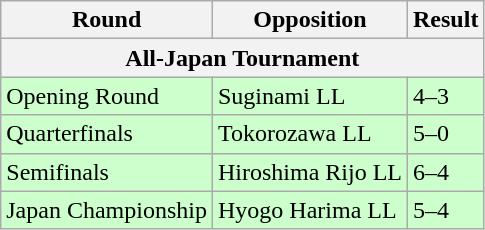<table class="wikitable">
<tr>
<th>Round</th>
<th>Opposition</th>
<th>Result</th>
</tr>
<tr>
<th colspan=3>All-Japan Tournament</th>
</tr>
<tr bgcolor=ccffcc>
<td>Opening Round</td>
<td>Suginami LL</td>
<td>4–3</td>
</tr>
<tr bgcolor=ccffcc>
<td>Quarterfinals</td>
<td>Tokorozawa LL</td>
<td>5–0</td>
</tr>
<tr bgcolor=ccffcc>
<td>Semifinals</td>
<td>Hiroshima Rijo LL</td>
<td>6–4</td>
</tr>
<tr bgcolor=ccffcc>
<td>Japan Championship</td>
<td>Hyogo Harima LL</td>
<td>5–4</td>
</tr>
</table>
